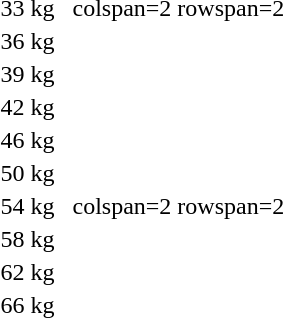<table>
<tr>
<td>33 kg</td>
<td></td>
<td></td>
<td>colspan=2 rowspan=2 </td>
</tr>
<tr>
<td>36 kg</td>
<td></td>
<td></td>
</tr>
<tr>
<td>39 kg</td>
<td></td>
<td></td>
<td></td>
</tr>
<tr>
<td>42 kg</td>
<td></td>
<td></td>
<td></td>
</tr>
<tr>
<td>46 kg</td>
<td></td>
<td></td>
<td></td>
</tr>
<tr>
<td>50 kg</td>
<td></td>
<td></td>
<td></td>
</tr>
<tr>
<td>54 kg</td>
<td></td>
<td></td>
<td>colspan=2 rowspan=2 </td>
</tr>
<tr>
<td>58 kg</td>
<td></td>
<td></td>
</tr>
<tr>
<td>62 kg</td>
<td></td>
<td></td>
<td></td>
</tr>
<tr>
<td>66 kg</td>
<td></td>
<td></td>
<td></td>
</tr>
</table>
